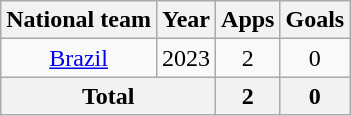<table class="wikitable" style="text-align:center">
<tr>
<th>National team</th>
<th>Year</th>
<th>Apps</th>
<th>Goals</th>
</tr>
<tr>
<td><a href='#'>Brazil</a></td>
<td>2023</td>
<td>2</td>
<td>0</td>
</tr>
<tr>
<th colspan="2">Total</th>
<th>2</th>
<th>0</th>
</tr>
</table>
